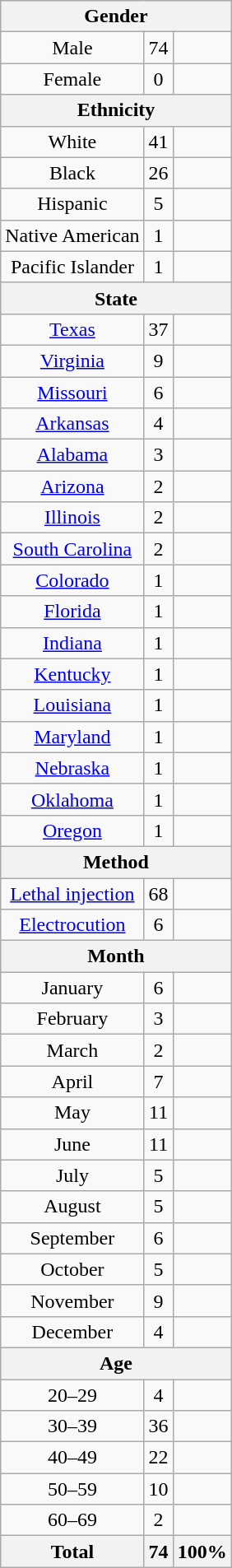<table class="wikitable" style="text-align:center;">
<tr>
<th colspan="3">Gender</th>
</tr>
<tr>
<td>Male</td>
<td>74</td>
<td></td>
</tr>
<tr>
<td>Female</td>
<td>0</td>
<td></td>
</tr>
<tr>
<th colspan="3">Ethnicity</th>
</tr>
<tr>
<td>White</td>
<td>41</td>
<td></td>
</tr>
<tr>
<td>Black</td>
<td>26</td>
<td></td>
</tr>
<tr>
<td>Hispanic</td>
<td>5</td>
<td></td>
</tr>
<tr>
<td>Native American</td>
<td>1</td>
<td></td>
</tr>
<tr>
<td>Pacific Islander</td>
<td>1</td>
<td></td>
</tr>
<tr>
<th colspan="3">State</th>
</tr>
<tr>
<td><a href='#'>Texas</a></td>
<td>37</td>
<td></td>
</tr>
<tr>
<td><a href='#'>Virginia</a></td>
<td>9</td>
<td></td>
</tr>
<tr>
<td><a href='#'>Missouri</a></td>
<td>6</td>
<td></td>
</tr>
<tr>
<td><a href='#'>Arkansas</a></td>
<td>4</td>
<td></td>
</tr>
<tr>
<td><a href='#'>Alabama</a></td>
<td>3</td>
<td></td>
</tr>
<tr>
<td><a href='#'>Arizona</a></td>
<td>2</td>
<td></td>
</tr>
<tr>
<td><a href='#'>Illinois</a></td>
<td>2</td>
<td></td>
</tr>
<tr>
<td><a href='#'>South Carolina</a></td>
<td>2</td>
<td></td>
</tr>
<tr>
<td><a href='#'>Colorado</a></td>
<td>1</td>
<td></td>
</tr>
<tr>
<td><a href='#'>Florida</a></td>
<td>1</td>
<td></td>
</tr>
<tr>
<td><a href='#'>Indiana</a></td>
<td>1</td>
<td></td>
</tr>
<tr>
<td><a href='#'>Kentucky</a></td>
<td>1</td>
<td></td>
</tr>
<tr>
<td><a href='#'>Louisiana</a></td>
<td>1</td>
<td></td>
</tr>
<tr>
<td><a href='#'>Maryland</a></td>
<td>1</td>
<td></td>
</tr>
<tr>
<td><a href='#'>Nebraska</a></td>
<td>1</td>
<td></td>
</tr>
<tr>
<td><a href='#'>Oklahoma</a></td>
<td>1</td>
<td></td>
</tr>
<tr>
<td><a href='#'>Oregon</a></td>
<td>1</td>
<td></td>
</tr>
<tr>
<th colspan="3">Method</th>
</tr>
<tr>
<td><a href='#'>Lethal injection</a></td>
<td>68</td>
<td></td>
</tr>
<tr>
<td><a href='#'>Electrocution</a></td>
<td>6</td>
<td></td>
</tr>
<tr>
<th colspan="3">Month</th>
</tr>
<tr>
<td>January</td>
<td>6</td>
<td></td>
</tr>
<tr>
<td>February</td>
<td>3</td>
<td></td>
</tr>
<tr>
<td>March</td>
<td>2</td>
<td></td>
</tr>
<tr>
<td>April</td>
<td>7</td>
<td></td>
</tr>
<tr>
<td>May</td>
<td>11</td>
<td></td>
</tr>
<tr>
<td>June</td>
<td>11</td>
<td></td>
</tr>
<tr>
<td>July</td>
<td>5</td>
<td></td>
</tr>
<tr>
<td>August</td>
<td>5</td>
<td></td>
</tr>
<tr>
<td>September</td>
<td>6</td>
<td></td>
</tr>
<tr>
<td>October</td>
<td>5</td>
<td></td>
</tr>
<tr>
<td>November</td>
<td>9</td>
<td></td>
</tr>
<tr>
<td>December</td>
<td>4</td>
<td></td>
</tr>
<tr>
<th colspan="3">Age</th>
</tr>
<tr>
<td>20–29</td>
<td>4</td>
<td></td>
</tr>
<tr>
<td>30–39</td>
<td>36</td>
<td></td>
</tr>
<tr>
<td>40–49</td>
<td>22</td>
<td></td>
</tr>
<tr>
<td>50–59</td>
<td>10</td>
<td></td>
</tr>
<tr>
<td>60–69</td>
<td>2</td>
<td></td>
</tr>
<tr>
<th>Total</th>
<th>74</th>
<th>100%</th>
</tr>
</table>
